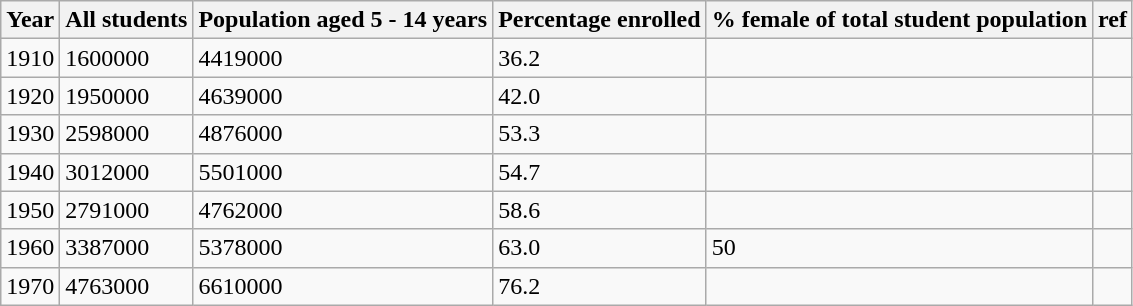<table class="wikitable sortable">
<tr>
<th>Year</th>
<th>All students</th>
<th>Population aged 5 - 14 years</th>
<th>Percentage enrolled</th>
<th>% female of total student population</th>
<th>ref</th>
</tr>
<tr>
<td>1910</td>
<td>1600000</td>
<td>4419000</td>
<td>36.2</td>
<td></td>
<td></td>
</tr>
<tr>
<td>1920</td>
<td>1950000</td>
<td>4639000</td>
<td>42.0</td>
<td></td>
<td></td>
</tr>
<tr>
<td>1930</td>
<td>2598000</td>
<td>4876000</td>
<td>53.3</td>
<td></td>
<td></td>
</tr>
<tr>
<td>1940</td>
<td>3012000</td>
<td>5501000</td>
<td>54.7</td>
<td></td>
<td></td>
</tr>
<tr>
<td>1950</td>
<td>2791000</td>
<td>4762000</td>
<td>58.6</td>
<td></td>
<td></td>
</tr>
<tr>
<td>1960</td>
<td>3387000</td>
<td>5378000</td>
<td>63.0</td>
<td>50</td>
<td></td>
</tr>
<tr>
<td>1970</td>
<td>4763000</td>
<td>6610000</td>
<td>76.2</td>
<td></td>
<td></td>
</tr>
</table>
